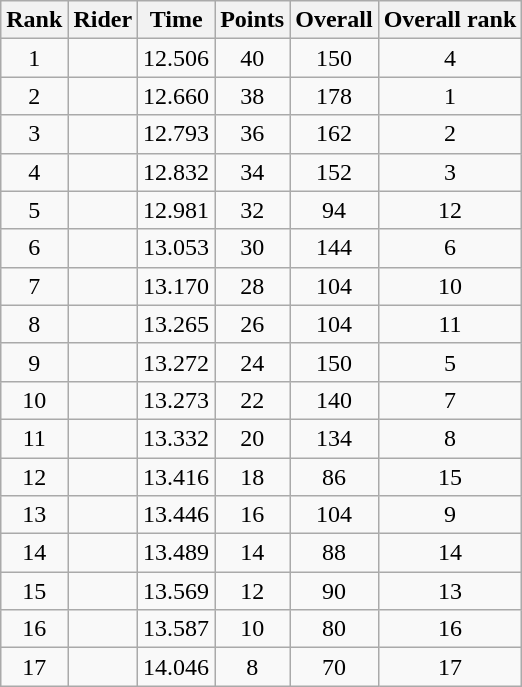<table class="wikitable sortable" style="text-align:center">
<tr>
<th>Rank</th>
<th>Rider</th>
<th>Time</th>
<th>Points</th>
<th>Overall</th>
<th>Overall rank</th>
</tr>
<tr>
<td>1</td>
<td align=left></td>
<td>12.506</td>
<td>40</td>
<td>150</td>
<td>4</td>
</tr>
<tr>
<td>2</td>
<td align=left></td>
<td>12.660</td>
<td>38</td>
<td>178</td>
<td>1</td>
</tr>
<tr>
<td>3</td>
<td align=left></td>
<td>12.793</td>
<td>36</td>
<td>162</td>
<td>2</td>
</tr>
<tr>
<td>4</td>
<td align=left></td>
<td>12.832</td>
<td>34</td>
<td>152</td>
<td>3</td>
</tr>
<tr>
<td>5</td>
<td align=left></td>
<td>12.981</td>
<td>32</td>
<td>94</td>
<td>12</td>
</tr>
<tr>
<td>6</td>
<td align=left></td>
<td>13.053</td>
<td>30</td>
<td>144</td>
<td>6</td>
</tr>
<tr>
<td>7</td>
<td align=left></td>
<td>13.170</td>
<td>28</td>
<td>104</td>
<td>10</td>
</tr>
<tr>
<td>8</td>
<td align=left></td>
<td>13.265</td>
<td>26</td>
<td>104</td>
<td>11</td>
</tr>
<tr>
<td>9</td>
<td align=left></td>
<td>13.272</td>
<td>24</td>
<td>150</td>
<td>5</td>
</tr>
<tr>
<td>10</td>
<td align=left></td>
<td>13.273</td>
<td>22</td>
<td>140</td>
<td>7</td>
</tr>
<tr>
<td>11</td>
<td align=left></td>
<td>13.332</td>
<td>20</td>
<td>134</td>
<td>8</td>
</tr>
<tr>
<td>12</td>
<td align=left></td>
<td>13.416</td>
<td>18</td>
<td>86</td>
<td>15</td>
</tr>
<tr>
<td>13</td>
<td align=left></td>
<td>13.446</td>
<td>16</td>
<td>104</td>
<td>9</td>
</tr>
<tr>
<td>14</td>
<td align=left></td>
<td>13.489</td>
<td>14</td>
<td>88</td>
<td>14</td>
</tr>
<tr>
<td>15</td>
<td align=left></td>
<td>13.569</td>
<td>12</td>
<td>90</td>
<td>13</td>
</tr>
<tr>
<td>16</td>
<td align=left></td>
<td>13.587</td>
<td>10</td>
<td>80</td>
<td>16</td>
</tr>
<tr>
<td>17</td>
<td align=left></td>
<td>14.046</td>
<td>8</td>
<td>70</td>
<td>17</td>
</tr>
</table>
